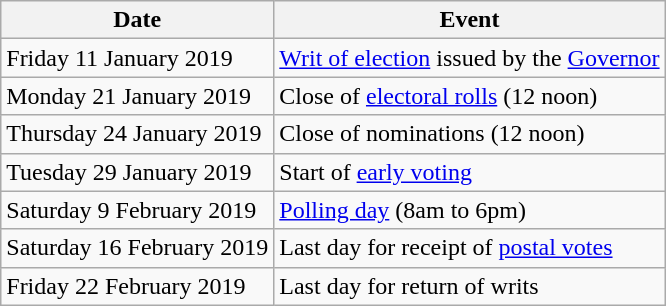<table class="wikitable">
<tr>
<th>Date</th>
<th>Event</th>
</tr>
<tr>
<td>Friday 11 January 2019</td>
<td><a href='#'>Writ of election</a> issued by the <a href='#'>Governor</a></td>
</tr>
<tr>
<td>Monday 21 January 2019</td>
<td>Close of <a href='#'>electoral rolls</a> (12 noon)</td>
</tr>
<tr>
<td>Thursday 24 January 2019</td>
<td>Close of nominations (12 noon)</td>
</tr>
<tr>
<td>Tuesday 29 January 2019</td>
<td>Start of <a href='#'>early voting</a></td>
</tr>
<tr>
<td>Saturday 9 February 2019</td>
<td><a href='#'>Polling day</a> (8am to 6pm)</td>
</tr>
<tr>
<td>Saturday 16 February 2019</td>
<td>Last day for receipt of <a href='#'>postal votes</a></td>
</tr>
<tr>
<td>Friday 22 February 2019</td>
<td>Last day for return of writs</td>
</tr>
</table>
